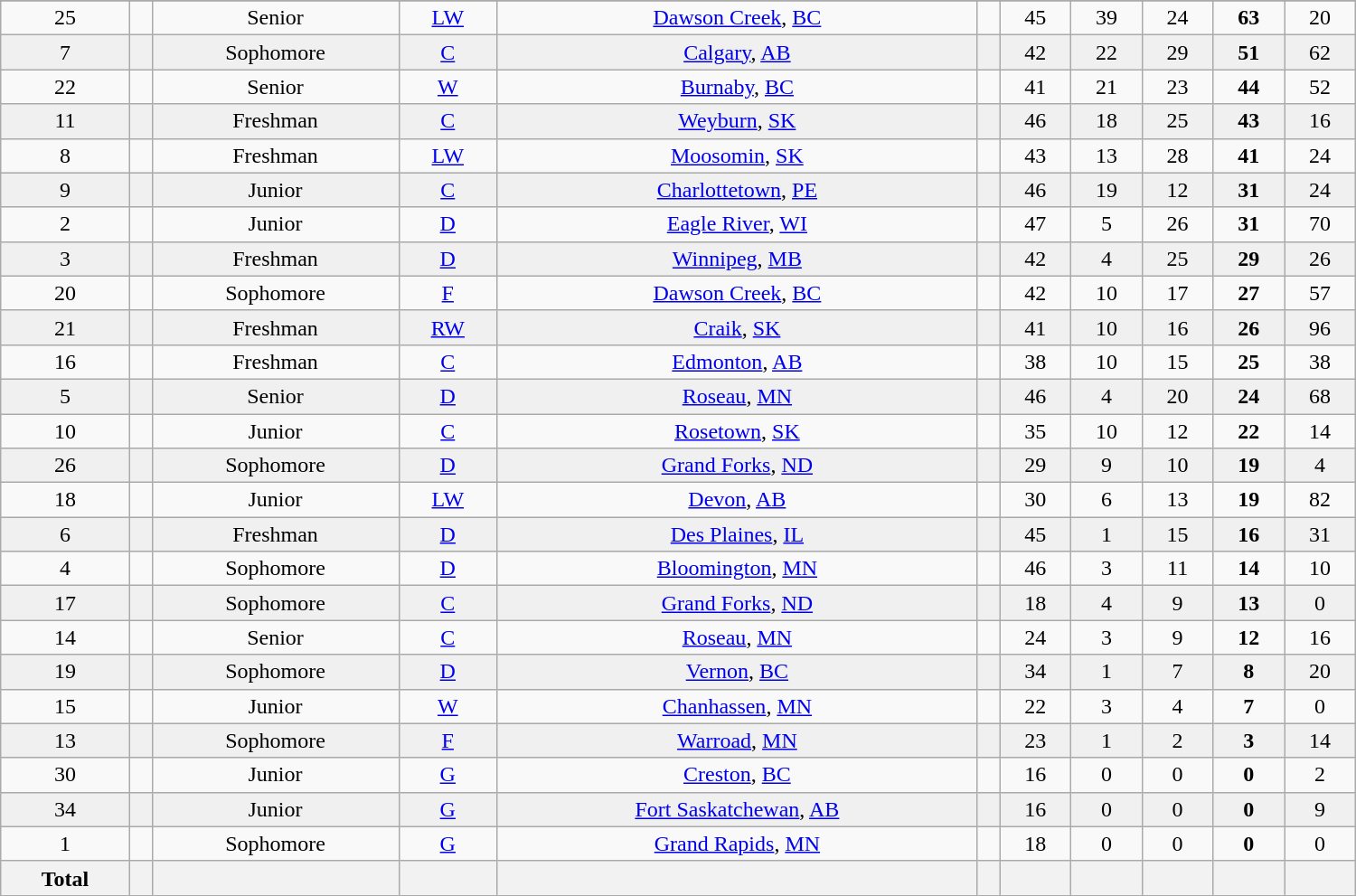<table class="wikitable sortable" width ="1000">
<tr align="center">
</tr>
<tr align="center" bgcolor="">
<td>25</td>
<td></td>
<td>Senior</td>
<td><a href='#'>LW</a></td>
<td><a href='#'>Dawson Creek</a>, <a href='#'>BC</a></td>
<td></td>
<td>45</td>
<td>39</td>
<td>24</td>
<td><strong>63</strong></td>
<td>20</td>
</tr>
<tr align="center" bgcolor="#f0f0f0">
<td>7</td>
<td></td>
<td>Sophomore</td>
<td><a href='#'>C</a></td>
<td><a href='#'>Calgary</a>, <a href='#'>AB</a></td>
<td></td>
<td>42</td>
<td>22</td>
<td>29</td>
<td><strong>51</strong></td>
<td>62</td>
</tr>
<tr align="center">
<td>22</td>
<td></td>
<td>Senior</td>
<td><a href='#'>W</a></td>
<td><a href='#'>Burnaby</a>, <a href='#'>BC</a></td>
<td></td>
<td>41</td>
<td>21</td>
<td>23</td>
<td><strong>44</strong></td>
<td>52</td>
</tr>
<tr align="center" bgcolor="#f0f0f0">
<td>11</td>
<td></td>
<td>Freshman</td>
<td><a href='#'>C</a></td>
<td><a href='#'>Weyburn</a>, <a href='#'>SK</a></td>
<td></td>
<td>46</td>
<td>18</td>
<td>25</td>
<td><strong>43</strong></td>
<td>16</td>
</tr>
<tr align="center">
<td>8</td>
<td></td>
<td>Freshman</td>
<td><a href='#'>LW</a></td>
<td><a href='#'>Moosomin</a>, <a href='#'>SK</a></td>
<td></td>
<td>43</td>
<td>13</td>
<td>28</td>
<td><strong>41</strong></td>
<td>24</td>
</tr>
<tr align="center" bgcolor="#f0f0f0">
<td>9</td>
<td></td>
<td>Junior</td>
<td><a href='#'>C</a></td>
<td><a href='#'>Charlottetown</a>, <a href='#'>PE</a></td>
<td></td>
<td>46</td>
<td>19</td>
<td>12</td>
<td><strong>31</strong></td>
<td>24</td>
</tr>
<tr align="center">
<td>2</td>
<td></td>
<td>Junior</td>
<td><a href='#'>D</a></td>
<td><a href='#'>Eagle River</a>, <a href='#'>WI</a></td>
<td></td>
<td>47</td>
<td>5</td>
<td>26</td>
<td><strong>31</strong></td>
<td>70</td>
</tr>
<tr align="center" bgcolor="#f0f0f0">
<td>3</td>
<td></td>
<td>Freshman</td>
<td><a href='#'>D</a></td>
<td><a href='#'>Winnipeg</a>, <a href='#'>MB</a></td>
<td></td>
<td>42</td>
<td>4</td>
<td>25</td>
<td><strong>29</strong></td>
<td>26</td>
</tr>
<tr align="center">
<td>20</td>
<td></td>
<td>Sophomore</td>
<td><a href='#'>F</a></td>
<td><a href='#'>Dawson Creek</a>, <a href='#'>BC</a></td>
<td></td>
<td>42</td>
<td>10</td>
<td>17</td>
<td><strong>27</strong></td>
<td>57</td>
</tr>
<tr align="center" bgcolor="#f0f0f0">
<td>21</td>
<td></td>
<td>Freshman</td>
<td><a href='#'>RW</a></td>
<td><a href='#'>Craik</a>, <a href='#'>SK</a></td>
<td></td>
<td>41</td>
<td>10</td>
<td>16</td>
<td><strong>26</strong></td>
<td>96</td>
</tr>
<tr align="center">
<td>16</td>
<td></td>
<td>Freshman</td>
<td><a href='#'>C</a></td>
<td><a href='#'>Edmonton</a>, <a href='#'>AB</a></td>
<td></td>
<td>38</td>
<td>10</td>
<td>15</td>
<td><strong>25</strong></td>
<td>38</td>
</tr>
<tr align="center" bgcolor="#f0f0f0">
<td>5</td>
<td></td>
<td>Senior</td>
<td><a href='#'>D</a></td>
<td><a href='#'>Roseau</a>, <a href='#'>MN</a></td>
<td></td>
<td>46</td>
<td>4</td>
<td>20</td>
<td><strong>24</strong></td>
<td>68</td>
</tr>
<tr align="center">
<td>10</td>
<td></td>
<td>Junior</td>
<td><a href='#'>C</a></td>
<td><a href='#'>Rosetown</a>, <a href='#'>SK</a></td>
<td></td>
<td>35</td>
<td>10</td>
<td>12</td>
<td><strong>22</strong></td>
<td>14</td>
</tr>
<tr align="center" bgcolor="#f0f0f0">
<td>26</td>
<td></td>
<td>Sophomore</td>
<td><a href='#'>D</a></td>
<td><a href='#'>Grand Forks</a>, <a href='#'>ND</a></td>
<td></td>
<td>29</td>
<td>9</td>
<td>10</td>
<td><strong>19</strong></td>
<td>4</td>
</tr>
<tr align="center">
<td>18</td>
<td></td>
<td>Junior</td>
<td><a href='#'>LW</a></td>
<td><a href='#'>Devon</a>, <a href='#'>AB</a></td>
<td></td>
<td>30</td>
<td>6</td>
<td>13</td>
<td><strong>19</strong></td>
<td>82</td>
</tr>
<tr align="center" bgcolor="#f0f0f0">
<td>6</td>
<td></td>
<td>Freshman</td>
<td><a href='#'>D</a></td>
<td><a href='#'>Des Plaines</a>, <a href='#'>IL</a></td>
<td></td>
<td>45</td>
<td>1</td>
<td>15</td>
<td><strong>16</strong></td>
<td>31</td>
</tr>
<tr align="center">
<td>4</td>
<td></td>
<td>Sophomore</td>
<td><a href='#'>D</a></td>
<td><a href='#'>Bloomington</a>, <a href='#'>MN</a></td>
<td></td>
<td>46</td>
<td>3</td>
<td>11</td>
<td><strong>14</strong></td>
<td>10</td>
</tr>
<tr align="center" bgcolor="#f0f0f0">
<td>17</td>
<td></td>
<td>Sophomore</td>
<td><a href='#'>C</a></td>
<td><a href='#'>Grand Forks</a>, <a href='#'>ND</a></td>
<td></td>
<td>18</td>
<td>4</td>
<td>9</td>
<td><strong>13</strong></td>
<td>0</td>
</tr>
<tr align="center">
<td>14</td>
<td></td>
<td>Senior</td>
<td><a href='#'>C</a></td>
<td><a href='#'>Roseau</a>, <a href='#'>MN</a></td>
<td></td>
<td>24</td>
<td>3</td>
<td>9</td>
<td><strong>12</strong></td>
<td>16</td>
</tr>
<tr align="center" bgcolor="#f0f0f0">
<td>19</td>
<td></td>
<td>Sophomore</td>
<td><a href='#'>D</a></td>
<td><a href='#'>Vernon</a>, <a href='#'>BC</a></td>
<td></td>
<td>34</td>
<td>1</td>
<td>7</td>
<td><strong>8</strong></td>
<td>20</td>
</tr>
<tr align="center">
<td>15</td>
<td></td>
<td>Junior</td>
<td><a href='#'>W</a></td>
<td><a href='#'>Chanhassen</a>, <a href='#'>MN</a></td>
<td></td>
<td>22</td>
<td>3</td>
<td>4</td>
<td><strong>7</strong></td>
<td>0</td>
</tr>
<tr align="center" bgcolor="#f0f0f0">
<td>13</td>
<td></td>
<td>Sophomore</td>
<td><a href='#'>F</a></td>
<td><a href='#'>Warroad</a>, <a href='#'>MN</a></td>
<td></td>
<td>23</td>
<td>1</td>
<td>2</td>
<td><strong>3</strong></td>
<td>14</td>
</tr>
<tr align="center">
<td>30</td>
<td></td>
<td>Junior</td>
<td><a href='#'>G</a></td>
<td><a href='#'>Creston</a>, <a href='#'>BC</a></td>
<td></td>
<td>16</td>
<td>0</td>
<td>0</td>
<td><strong>0</strong></td>
<td>2</td>
</tr>
<tr align="center" bgcolor="#f0f0f0">
<td>34</td>
<td></td>
<td>Junior</td>
<td><a href='#'>G</a></td>
<td><a href='#'>Fort Saskatchewan</a>, <a href='#'>AB</a></td>
<td></td>
<td>16</td>
<td>0</td>
<td>0</td>
<td><strong>0</strong></td>
<td>9</td>
</tr>
<tr align="center">
<td>1</td>
<td></td>
<td>Sophomore</td>
<td><a href='#'>G</a></td>
<td><a href='#'>Grand Rapids</a>, <a href='#'>MN</a></td>
<td></td>
<td>18</td>
<td>0</td>
<td>0</td>
<td><strong>0</strong></td>
<td>0</td>
</tr>
<tr>
<th>Total</th>
<th></th>
<th></th>
<th></th>
<th></th>
<th></th>
<th></th>
<th></th>
<th></th>
<th></th>
<th></th>
</tr>
</table>
